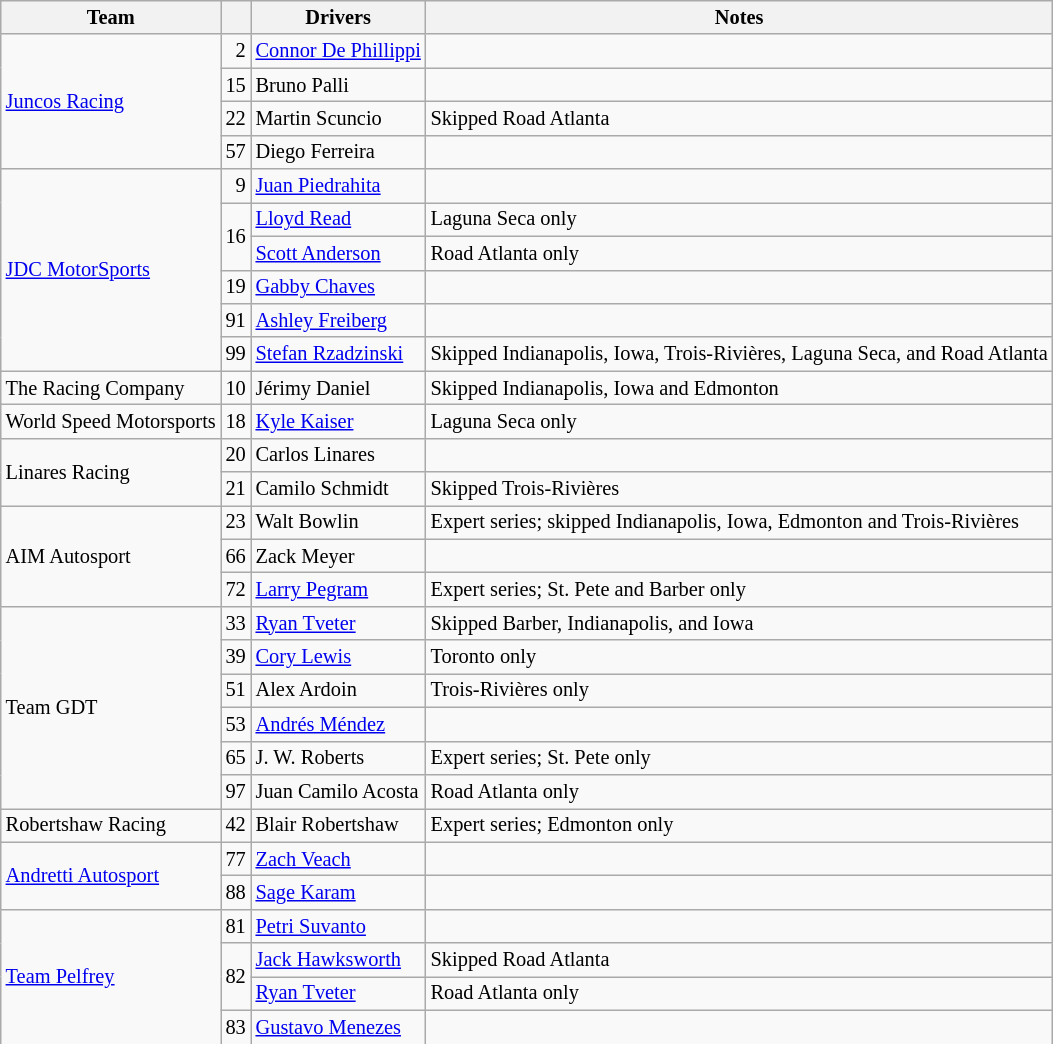<table class="wikitable" style="font-size:85%;">
<tr>
<th>Team</th>
<th></th>
<th>Drivers</th>
<th>Notes</th>
</tr>
<tr>
<td rowspan=4> <a href='#'>Juncos Racing</a></td>
<td align="right">2</td>
<td> <a href='#'>Connor De Phillippi</a></td>
<td></td>
</tr>
<tr>
<td align="right">15</td>
<td> Bruno Palli</td>
<td></td>
</tr>
<tr>
<td align="right">22</td>
<td> Martin Scuncio</td>
<td>Skipped Road Atlanta</td>
</tr>
<tr>
<td align="right">57</td>
<td> Diego Ferreira</td>
<td></td>
</tr>
<tr>
<td rowspan=6> <a href='#'>JDC MotorSports</a></td>
<td align="right">9</td>
<td> <a href='#'>Juan Piedrahita</a></td>
<td></td>
</tr>
<tr>
<td align="right" rowspan=2>16</td>
<td> <a href='#'>Lloyd Read</a></td>
<td>Laguna Seca only</td>
</tr>
<tr>
<td> <a href='#'>Scott Anderson</a></td>
<td>Road Atlanta only</td>
</tr>
<tr>
<td align="right">19</td>
<td> <a href='#'>Gabby Chaves</a></td>
<td></td>
</tr>
<tr>
<td align="right">91</td>
<td> <a href='#'>Ashley Freiberg</a></td>
<td></td>
</tr>
<tr>
<td align="right">99</td>
<td> <a href='#'>Stefan Rzadzinski</a></td>
<td>Skipped Indianapolis, Iowa, Trois-Rivières, Laguna Seca, and Road Atlanta</td>
</tr>
<tr>
<td> The Racing Company</td>
<td align="right">10</td>
<td> Jérimy Daniel</td>
<td>Skipped Indianapolis, Iowa and Edmonton</td>
</tr>
<tr>
<td> World Speed Motorsports</td>
<td align="right">18</td>
<td> <a href='#'>Kyle Kaiser</a></td>
<td>Laguna Seca only</td>
</tr>
<tr>
<td rowspan=2> Linares Racing</td>
<td align="right">20</td>
<td> Carlos Linares</td>
<td></td>
</tr>
<tr>
<td align="right">21</td>
<td> Camilo Schmidt</td>
<td>Skipped Trois-Rivières</td>
</tr>
<tr>
<td rowspan=3> AIM Autosport</td>
<td align="right">23</td>
<td> Walt Bowlin</td>
<td>Expert series; skipped Indianapolis, Iowa, Edmonton and Trois-Rivières</td>
</tr>
<tr>
<td align="right">66</td>
<td> Zack Meyer</td>
<td></td>
</tr>
<tr>
<td align="right">72</td>
<td> <a href='#'>Larry Pegram</a></td>
<td>Expert series; St. Pete and Barber only</td>
</tr>
<tr>
<td rowspan=6> Team GDT</td>
<td align="right">33</td>
<td> <a href='#'>Ryan Tveter</a></td>
<td>Skipped Barber, Indianapolis, and Iowa</td>
</tr>
<tr>
<td align="right">39</td>
<td> <a href='#'>Cory Lewis</a></td>
<td>Toronto only</td>
</tr>
<tr>
<td align="right">51</td>
<td> Alex Ardoin</td>
<td>Trois-Rivières only</td>
</tr>
<tr>
<td align="right">53</td>
<td> <a href='#'>Andrés Méndez</a></td>
<td></td>
</tr>
<tr>
<td align="right">65</td>
<td> J. W. Roberts</td>
<td>Expert series; St. Pete only</td>
</tr>
<tr>
<td align="right">97</td>
<td> Juan Camilo Acosta</td>
<td>Road Atlanta only</td>
</tr>
<tr>
<td> Robertshaw Racing</td>
<td align="right">42</td>
<td> Blair Robertshaw</td>
<td>Expert series; Edmonton only</td>
</tr>
<tr>
<td rowspan=2> <a href='#'>Andretti Autosport</a></td>
<td align="right">77</td>
<td> <a href='#'>Zach Veach</a></td>
<td></td>
</tr>
<tr>
<td align="right">88</td>
<td> <a href='#'>Sage Karam</a></td>
<td></td>
</tr>
<tr>
<td rowspan=4> <a href='#'>Team Pelfrey</a></td>
<td align="right">81</td>
<td> <a href='#'>Petri Suvanto</a></td>
<td></td>
</tr>
<tr>
<td align="right" rowspan=2>82</td>
<td> <a href='#'>Jack Hawksworth</a></td>
<td>Skipped Road Atlanta</td>
</tr>
<tr>
<td> <a href='#'>Ryan Tveter</a></td>
<td>Road Atlanta only</td>
</tr>
<tr>
<td align="right">83</td>
<td> <a href='#'>Gustavo Menezes</a></td>
<td></td>
</tr>
</table>
